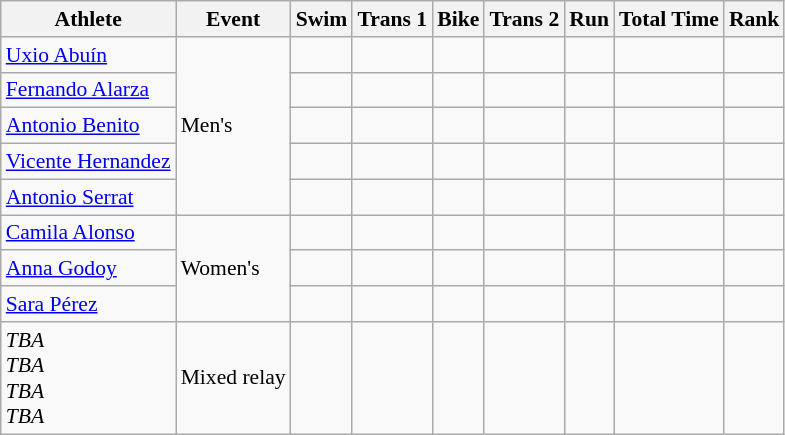<table class="wikitable" style="font-size:90%">
<tr>
<th>Athlete</th>
<th>Event</th>
<th>Swim</th>
<th>Trans 1</th>
<th>Bike</th>
<th>Trans 2</th>
<th>Run</th>
<th>Total Time</th>
<th>Rank</th>
</tr>
<tr align=center>
<td align=left><a href='#'>Uxio Abuín</a></td>
<td style="text-align:left;" rowspan="5">Men's</td>
<td></td>
<td></td>
<td></td>
<td></td>
<td></td>
<td></td>
<td></td>
</tr>
<tr align=center>
<td align=left><a href='#'>Fernando Alarza</a></td>
<td></td>
<td></td>
<td></td>
<td></td>
<td></td>
<td></td>
<td></td>
</tr>
<tr align=center>
<td align=left><a href='#'>Antonio Benito</a></td>
<td></td>
<td></td>
<td></td>
<td></td>
<td></td>
<td></td>
<td></td>
</tr>
<tr align=center>
<td align=left><a href='#'>Vicente Hernandez</a></td>
<td></td>
<td></td>
<td></td>
<td></td>
<td></td>
<td></td>
<td></td>
</tr>
<tr align=center>
<td align=left><a href='#'>Antonio Serrat</a></td>
<td></td>
<td></td>
<td></td>
<td></td>
<td></td>
<td></td>
<td></td>
</tr>
<tr align=center>
<td align=left><a href='#'>Camila Alonso</a></td>
<td style="text-align:left;" rowspan="3">Women's</td>
<td></td>
<td></td>
<td></td>
<td></td>
<td></td>
<td></td>
<td></td>
</tr>
<tr align=center>
<td align=left><a href='#'>Anna Godoy</a></td>
<td></td>
<td></td>
<td></td>
<td></td>
<td></td>
<td></td>
<td></td>
</tr>
<tr align=center>
<td align=left><a href='#'>Sara Pérez</a></td>
<td></td>
<td></td>
<td></td>
<td></td>
<td></td>
<td></td>
<td></td>
</tr>
<tr align=center>
<td align=left><em>TBA</em><br><em>TBA</em><br><em>TBA</em><br><em>TBA</em></td>
<td style="text-align:left;">Mixed relay</td>
<td></td>
<td></td>
<td></td>
<td></td>
<td></td>
<td></td>
<td></td>
</tr>
</table>
